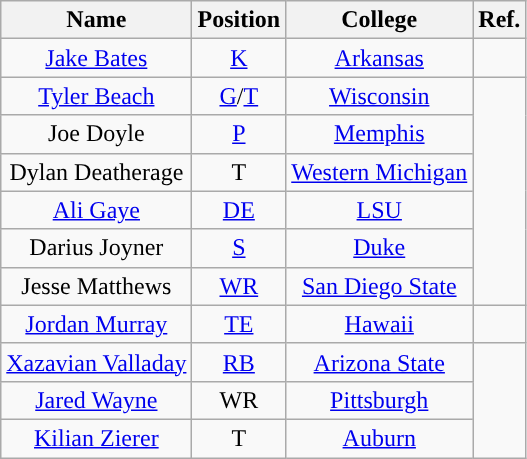<table class="wikitable" style="text-align:center">
<tr>
<th>Name</th>
<th>Position</th>
<th>College</th>
<th>Ref.</th>
</tr>
<tr>
<td><a href='#'>Jake Bates</a></td>
<td><a href='#'>K</a></td>
<td><a href='#'>Arkansas</a></td>
<td></td>
</tr>
<tr>
<td><a href='#'>Tyler Beach</a></td>
<td><a href='#'>G</a>/<a href='#'>T</a></td>
<td><a href='#'>Wisconsin</a></td>
<td rowspan="6"></td>
</tr>
<tr>
<td>Joe Doyle</td>
<td><a href='#'>P</a></td>
<td><a href='#'>Memphis</a></td>
</tr>
<tr>
<td>Dylan Deatherage</td>
<td>T</td>
<td><a href='#'>Western Michigan</a></td>
</tr>
<tr>
<td><a href='#'>Ali Gaye</a></td>
<td><a href='#'>DE</a></td>
<td><a href='#'>LSU</a></td>
</tr>
<tr>
<td>Darius Joyner</td>
<td><a href='#'>S</a></td>
<td><a href='#'>Duke</a></td>
</tr>
<tr>
<td>Jesse Matthews</td>
<td><a href='#'>WR</a></td>
<td><a href='#'>San Diego State</a></td>
</tr>
<tr>
<td><a href='#'>Jordan Murray</a></td>
<td><a href='#'>TE</a></td>
<td><a href='#'>Hawaii</a></td>
<td></td>
</tr>
<tr>
<td><a href='#'>Xazavian Valladay</a></td>
<td><a href='#'>RB</a></td>
<td><a href='#'>Arizona State</a></td>
<td rowspan="3"></td>
</tr>
<tr>
<td><a href='#'>Jared Wayne</a></td>
<td>WR</td>
<td><a href='#'>Pittsburgh</a></td>
</tr>
<tr>
<td><a href='#'>Kilian Zierer</a></td>
<td>T</td>
<td><a href='#'>Auburn</a></td>
</tr>
</table>
